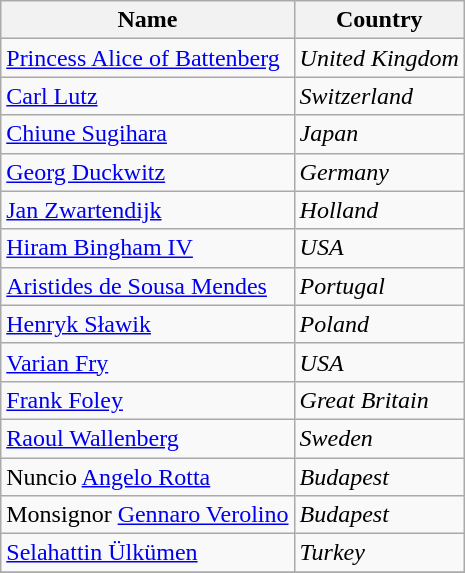<table class="wikitable">
<tr>
<th>Name</th>
<th>Country</th>
</tr>
<tr>
<td><a href='#'>Princess Alice of Battenberg</a></td>
<td><em>United Kingdom</em></td>
</tr>
<tr>
<td><a href='#'>Carl Lutz</a></td>
<td><em>Switzerland</em></td>
</tr>
<tr>
<td><a href='#'>Chiune Sugihara</a></td>
<td><em>Japan</em></td>
</tr>
<tr>
<td><a href='#'>Georg Duckwitz</a></td>
<td><em>Germany</em></td>
</tr>
<tr>
<td><a href='#'>Jan Zwartendijk</a></td>
<td><em>Holland</em></td>
</tr>
<tr>
<td><a href='#'>Hiram Bingham IV</a></td>
<td><em>USA</em></td>
</tr>
<tr>
<td><a href='#'>Aristides de Sousa Mendes</a></td>
<td><em>Portugal</em></td>
</tr>
<tr>
<td><a href='#'>Henryk Sławik</a></td>
<td><em>Poland</em></td>
</tr>
<tr>
<td><a href='#'>Varian Fry</a></td>
<td><em>USA</em></td>
</tr>
<tr>
<td><a href='#'>Frank Foley</a></td>
<td><em>Great Britain</em></td>
</tr>
<tr>
<td><a href='#'>Raoul Wallenberg</a></td>
<td><em>Sweden</em></td>
</tr>
<tr>
<td>Nuncio <a href='#'>Angelo Rotta</a></td>
<td><em>Budapest</em></td>
</tr>
<tr>
<td>Monsignor <a href='#'>Gennaro Verolino</a></td>
<td><em>Budapest</em></td>
</tr>
<tr>
<td><a href='#'>Selahattin Ülkümen</a></td>
<td><em>Turkey</em></td>
</tr>
<tr>
</tr>
</table>
